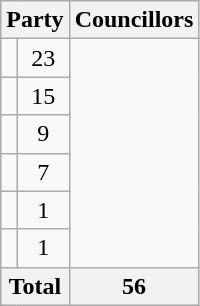<table class="wikitable">
<tr>
<th colspan=2>Party</th>
<th>Councillors</th>
</tr>
<tr>
<td></td>
<td align=center>23</td>
</tr>
<tr>
<td></td>
<td align=center>15</td>
</tr>
<tr>
<td></td>
<td align=center>9</td>
</tr>
<tr>
<td></td>
<td align=center>7</td>
</tr>
<tr>
<td></td>
<td align=center>1</td>
</tr>
<tr>
<td></td>
<td align=center>1</td>
</tr>
<tr>
<th colspan=2>Total</th>
<th align=center>56</th>
</tr>
</table>
